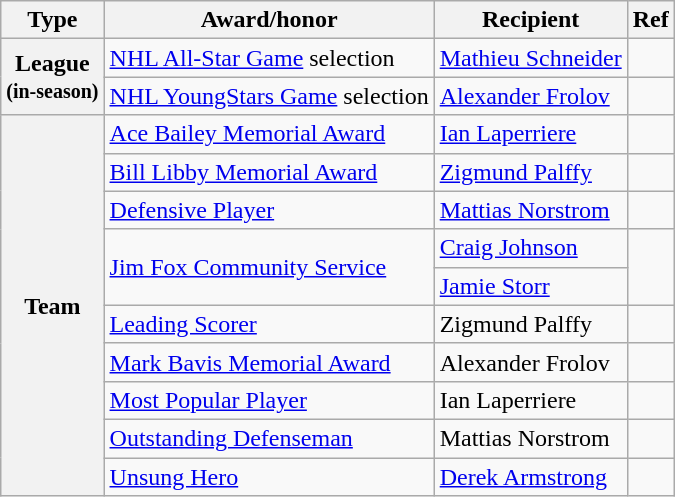<table class="wikitable">
<tr>
<th scope="col">Type</th>
<th scope="col">Award/honor</th>
<th scope="col">Recipient</th>
<th scope="col">Ref</th>
</tr>
<tr>
<th scope="row" rowspan="2">League<br><small>(in-season)</small></th>
<td><a href='#'>NHL All-Star Game</a> selection</td>
<td><a href='#'>Mathieu Schneider</a></td>
<td></td>
</tr>
<tr>
<td><a href='#'>NHL YoungStars Game</a> selection</td>
<td><a href='#'>Alexander Frolov</a></td>
<td></td>
</tr>
<tr>
<th scope="row" rowspan="10">Team</th>
<td><a href='#'>Ace Bailey Memorial Award</a></td>
<td><a href='#'>Ian Laperriere</a></td>
<td></td>
</tr>
<tr>
<td><a href='#'>Bill Libby Memorial Award</a></td>
<td><a href='#'>Zigmund Palffy</a></td>
<td></td>
</tr>
<tr>
<td><a href='#'>Defensive Player</a></td>
<td><a href='#'>Mattias Norstrom</a></td>
<td></td>
</tr>
<tr>
<td rowspan="2"><a href='#'>Jim Fox Community Service</a></td>
<td><a href='#'>Craig Johnson</a></td>
<td rowspan="2"></td>
</tr>
<tr>
<td><a href='#'>Jamie Storr</a></td>
</tr>
<tr>
<td><a href='#'>Leading Scorer</a></td>
<td>Zigmund Palffy</td>
<td></td>
</tr>
<tr>
<td><a href='#'>Mark Bavis Memorial Award</a></td>
<td>Alexander Frolov</td>
<td></td>
</tr>
<tr>
<td><a href='#'>Most Popular Player</a></td>
<td>Ian Laperriere</td>
<td></td>
</tr>
<tr>
<td><a href='#'>Outstanding Defenseman</a></td>
<td>Mattias Norstrom</td>
<td></td>
</tr>
<tr>
<td><a href='#'>Unsung Hero</a></td>
<td><a href='#'>Derek Armstrong</a></td>
<td></td>
</tr>
</table>
